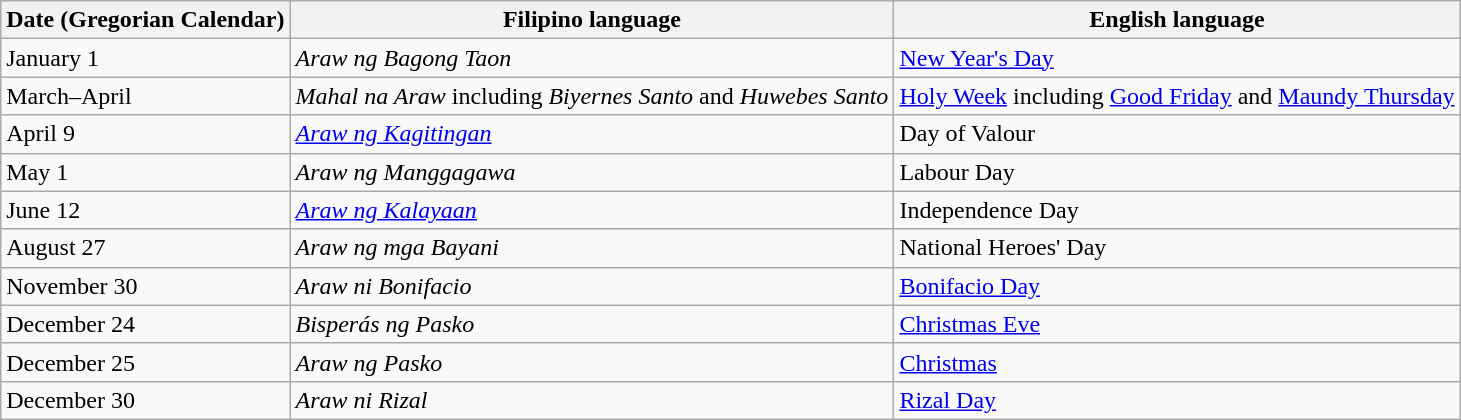<table class="wikitable">
<tr>
<th>Date (Gregorian Calendar)</th>
<th>Filipino language</th>
<th>English language</th>
</tr>
<tr>
<td>January 1</td>
<td><em>Araw ng Bagong Taon</em></td>
<td><a href='#'>New Year's Day</a></td>
</tr>
<tr>
<td>March–April</td>
<td><em>Mahal na Araw</em> including <em>Biyernes Santo</em> and <em>Huwebes Santo</em></td>
<td><a href='#'>Holy Week</a> including <a href='#'>Good Friday</a> and <a href='#'>Maundy Thursday</a></td>
</tr>
<tr>
<td>April 9</td>
<td><em><a href='#'>Araw ng Kagitingan</a></em></td>
<td>Day of Valour</td>
</tr>
<tr>
<td>May 1</td>
<td><em>Araw ng Manggagawa</em></td>
<td>Labour Day</td>
</tr>
<tr>
<td>June 12</td>
<td><em><a href='#'>Araw ng Kalayaan</a></em></td>
<td>Independence Day</td>
</tr>
<tr>
<td>August 27</td>
<td><em>Araw ng mga Bayani</em></td>
<td>National Heroes' Day</td>
</tr>
<tr>
<td>November 30</td>
<td><em>Araw ni Bonifacio</em></td>
<td><a href='#'>Bonifacio Day</a></td>
</tr>
<tr>
<td>December 24</td>
<td><em>Bisperás ng Pasko</em></td>
<td><a href='#'>Christmas Eve</a></td>
</tr>
<tr>
<td>December 25</td>
<td><em>Araw ng Pasko</em></td>
<td><a href='#'>Christmas</a></td>
</tr>
<tr>
<td>December 30</td>
<td><em>Araw ni Rizal</em></td>
<td><a href='#'>Rizal Day</a></td>
</tr>
</table>
